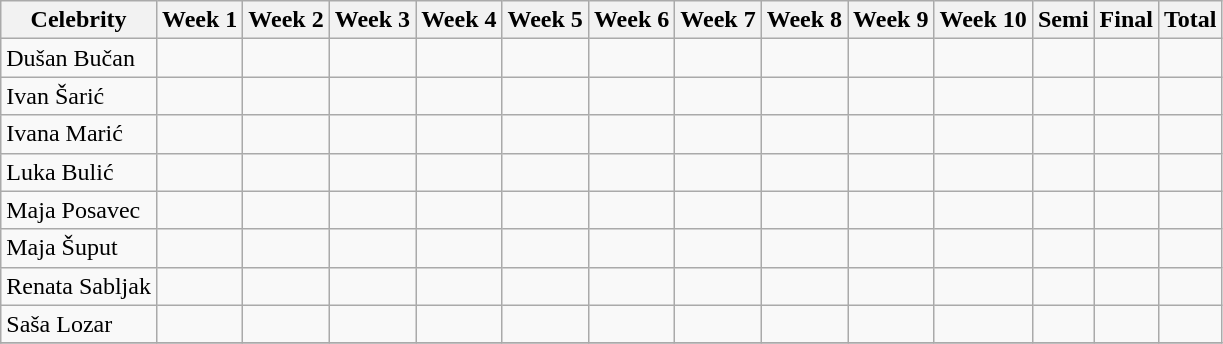<table class=wikitable>
<tr>
<th>Celebrity</th>
<th>Week 1</th>
<th>Week 2</th>
<th>Week 3</th>
<th>Week 4</th>
<th>Week 5</th>
<th>Week 6</th>
<th>Week 7</th>
<th>Week 8</th>
<th>Week 9</th>
<th>Week 10</th>
<th>Semi</th>
<th>Final</th>
<th>Total</th>
</tr>
<tr>
<td>Dušan Bučan</td>
<td></td>
<td></td>
<td></td>
<td></td>
<td></td>
<td></td>
<td></td>
<td></td>
<td></td>
<td></td>
<td></td>
<td></td>
<td></td>
</tr>
<tr>
<td>Ivan Šarić</td>
<td></td>
<td></td>
<td></td>
<td></td>
<td></td>
<td></td>
<td></td>
<td></td>
<td></td>
<td></td>
<td></td>
<td></td>
<td></td>
</tr>
<tr>
<td>Ivana Marić</td>
<td></td>
<td></td>
<td></td>
<td></td>
<td></td>
<td></td>
<td></td>
<td></td>
<td></td>
<td></td>
<td></td>
<td></td>
<td></td>
</tr>
<tr>
<td>Luka Bulić</td>
<td></td>
<td></td>
<td></td>
<td></td>
<td></td>
<td></td>
<td></td>
<td></td>
<td></td>
<td></td>
<td></td>
<td></td>
<td></td>
</tr>
<tr>
<td>Maja Posavec</td>
<td></td>
<td></td>
<td></td>
<td></td>
<td></td>
<td></td>
<td></td>
<td></td>
<td></td>
<td></td>
<td></td>
<td></td>
<td></td>
</tr>
<tr>
<td>Maja Šuput</td>
<td></td>
<td></td>
<td></td>
<td></td>
<td></td>
<td></td>
<td></td>
<td></td>
<td></td>
<td></td>
<td></td>
<td></td>
<td></td>
</tr>
<tr>
<td>Renata Sabljak</td>
<td></td>
<td></td>
<td></td>
<td></td>
<td></td>
<td></td>
<td></td>
<td></td>
<td></td>
<td></td>
<td></td>
<td></td>
<td></td>
</tr>
<tr>
<td>Saša Lozar</td>
<td></td>
<td></td>
<td></td>
<td></td>
<td></td>
<td></td>
<td></td>
<td></td>
<td></td>
<td></td>
<td></td>
<td></td>
<td></td>
</tr>
<tr>
</tr>
</table>
